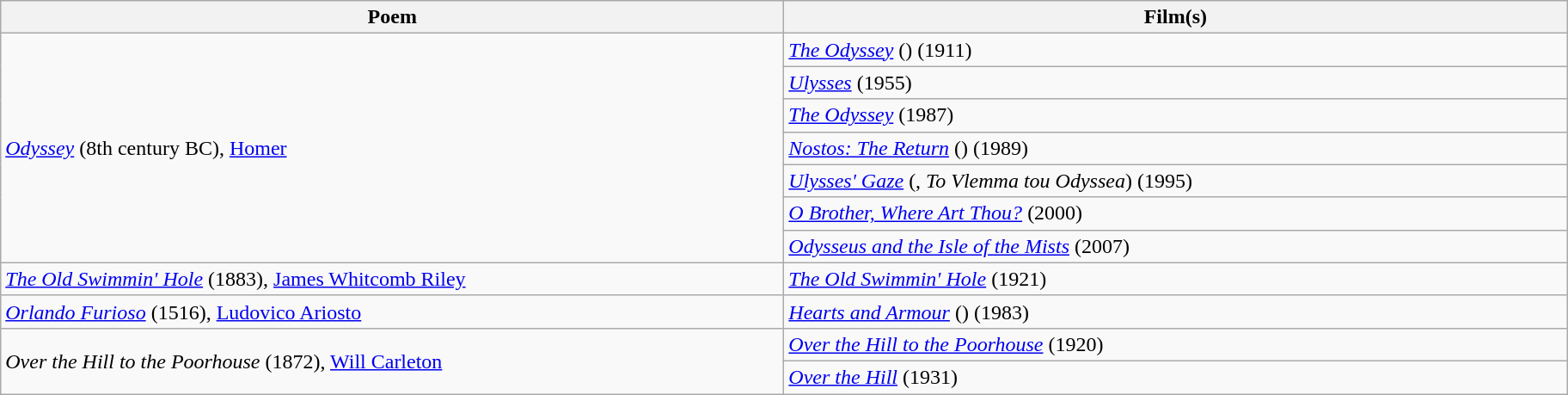<table class="wikitable">
<tr>
<th width="600">Poem</th>
<th width="600">Film(s)</th>
</tr>
<tr>
<td rowspan="7"><em><a href='#'>Odyssey</a></em> (8th century BC), <a href='#'>Homer</a></td>
<td><em><a href='#'>The Odyssey</a></em> () (1911)</td>
</tr>
<tr>
<td><em><a href='#'>Ulysses</a></em> (1955)</td>
</tr>
<tr>
<td><em><a href='#'>The Odyssey</a></em> (1987)</td>
</tr>
<tr>
<td><em><a href='#'>Nostos: The Return</a></em> () (1989)</td>
</tr>
<tr>
<td><em><a href='#'>Ulysses' Gaze</a></em> (, <em>To Vlemma tou Odyssea</em>) (1995)</td>
</tr>
<tr>
<td><em><a href='#'>O Brother, Where Art Thou?</a></em> (2000)</td>
</tr>
<tr>
<td><em><a href='#'>Odysseus and the Isle of the Mists</a></em> (2007)</td>
</tr>
<tr>
<td><em><a href='#'>The Old Swimmin' Hole</a></em> (1883), <a href='#'>James Whitcomb Riley</a></td>
<td><em><a href='#'>The Old Swimmin' Hole</a></em> (1921)</td>
</tr>
<tr>
<td><em><a href='#'>Orlando Furioso</a></em> (1516), <a href='#'>Ludovico Ariosto</a></td>
<td><em><a href='#'>Hearts and Armour</a></em> () (1983)</td>
</tr>
<tr>
<td rowspan="2"><em>Over the Hill to the Poorhouse</em> (1872), <a href='#'>Will Carleton</a></td>
<td><em><a href='#'>Over the Hill to the Poorhouse</a></em> (1920)</td>
</tr>
<tr>
<td><em><a href='#'>Over the Hill</a></em> (1931)</td>
</tr>
</table>
